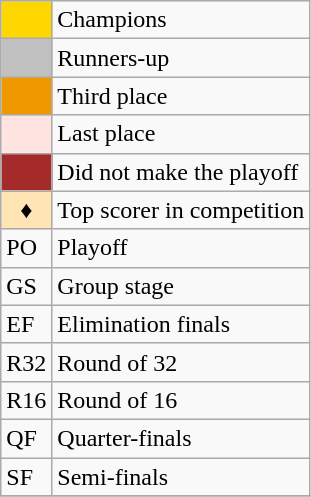<table class="wikitable">
<tr>
<td style="background:gold"></td>
<td>Champions</td>
</tr>
<tr>
<td style="background:silver"></td>
<td>Runners-up</td>
</tr>
<tr>
<td style="background:#e90"></td>
<td>Third place</td>
</tr>
<tr>
<td style="background:#FFE4E1"></td>
<td>Last place</td>
</tr>
<tr>
<td style="background:brown"></td>
<td>Did not make the playoff</td>
</tr>
<tr>
<td style="background:#FFE4B5; text-align:center">♦</td>
<td>Top scorer in competition</td>
</tr>
<tr>
<td>PO</td>
<td>Playoff</td>
</tr>
<tr>
<td>GS</td>
<td>Group stage</td>
</tr>
<tr>
<td>EF</td>
<td>Elimination finals</td>
</tr>
<tr>
<td>R32</td>
<td>Round of 32</td>
</tr>
<tr>
<td>R16</td>
<td>Round of 16</td>
</tr>
<tr>
<td>QF</td>
<td>Quarter-finals</td>
</tr>
<tr>
<td>SF</td>
<td>Semi-finals</td>
</tr>
<tr>
</tr>
</table>
